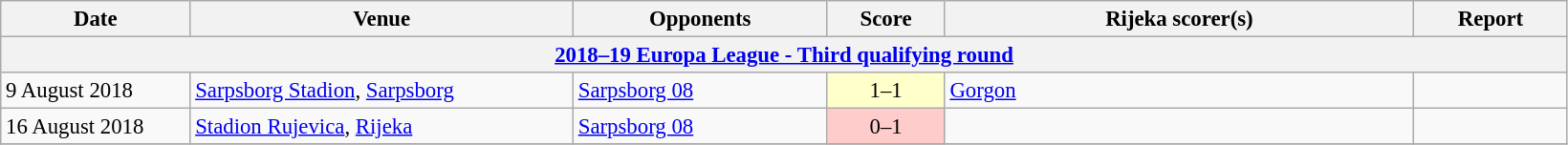<table class="wikitable" style="font-size:95%;">
<tr>
<th width=125>Date</th>
<th width=260>Venue</th>
<th width=170>Opponents</th>
<th width= 75>Score</th>
<th width=320>Rijeka scorer(s)</th>
<th width=100>Report</th>
</tr>
<tr>
<th colspan=7><a href='#'>2018–19 Europa League - Third qualifying round</a></th>
</tr>
<tr>
<td>9 August 2018</td>
<td><a href='#'>Sarpsborg Stadion</a>, <a href='#'>Sarpsborg</a></td>
<td> <a href='#'>Sarpsborg 08</a></td>
<td align=center bgcolor=#FFFFCC>1–1</td>
<td><a href='#'>Gorgon</a></td>
<td></td>
</tr>
<tr>
<td>16 August 2018</td>
<td><a href='#'>Stadion Rujevica</a>, <a href='#'>Rijeka</a></td>
<td> <a href='#'>Sarpsborg 08</a></td>
<td align=center bgcolor=#FFCCCC>0–1</td>
<td></td>
<td></td>
</tr>
<tr>
</tr>
</table>
